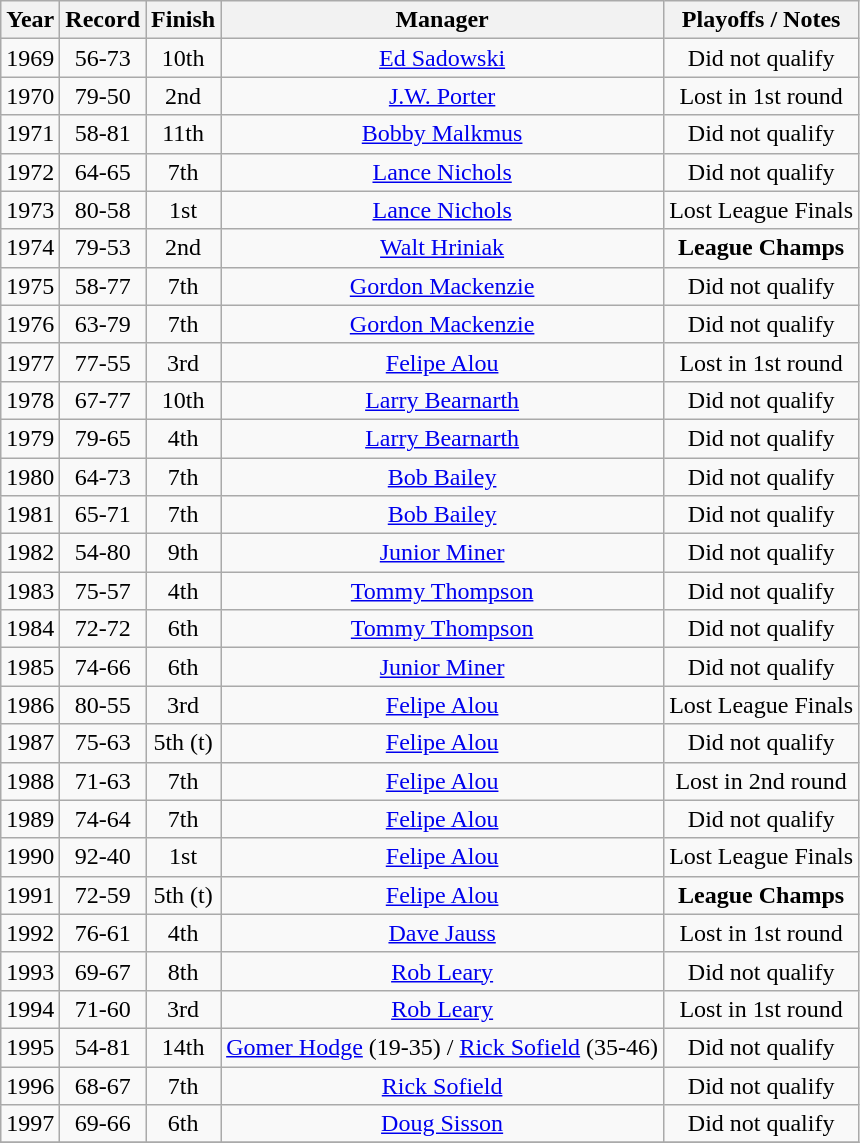<table class="wikitable" style="text-align:center">
<tr>
<th>Year</th>
<th>Record</th>
<th>Finish</th>
<th>Manager</th>
<th>Playoffs / Notes</th>
</tr>
<tr>
<td>1969</td>
<td>56-73</td>
<td>10th</td>
<td><a href='#'>Ed Sadowski</a></td>
<td>Did not qualify</td>
</tr>
<tr>
<td>1970</td>
<td>79-50</td>
<td>2nd</td>
<td><a href='#'>J.W. Porter</a></td>
<td>Lost in 1st round</td>
</tr>
<tr>
<td>1971</td>
<td>58-81</td>
<td>11th</td>
<td><a href='#'>Bobby Malkmus</a></td>
<td>Did not qualify</td>
</tr>
<tr>
<td>1972</td>
<td>64-65</td>
<td>7th</td>
<td><a href='#'>Lance Nichols</a></td>
<td>Did not qualify</td>
</tr>
<tr>
<td>1973</td>
<td>80-58</td>
<td>1st</td>
<td><a href='#'>Lance Nichols</a></td>
<td>Lost League Finals</td>
</tr>
<tr>
<td>1974</td>
<td>79-53</td>
<td>2nd</td>
<td><a href='#'>Walt Hriniak</a></td>
<td><strong>League Champs</strong></td>
</tr>
<tr>
<td>1975</td>
<td>58-77</td>
<td>7th</td>
<td><a href='#'>Gordon Mackenzie</a></td>
<td>Did not qualify</td>
</tr>
<tr>
<td>1976</td>
<td>63-79</td>
<td>7th</td>
<td><a href='#'>Gordon Mackenzie</a></td>
<td>Did not qualify</td>
</tr>
<tr>
<td>1977</td>
<td>77-55</td>
<td>3rd</td>
<td><a href='#'>Felipe Alou</a></td>
<td>Lost in 1st round</td>
</tr>
<tr>
<td>1978</td>
<td>67-77</td>
<td>10th</td>
<td><a href='#'>Larry Bearnarth</a></td>
<td>Did not qualify</td>
</tr>
<tr>
<td>1979</td>
<td>79-65</td>
<td>4th</td>
<td><a href='#'>Larry Bearnarth</a></td>
<td>Did not qualify</td>
</tr>
<tr>
<td>1980</td>
<td>64-73</td>
<td>7th</td>
<td><a href='#'>Bob Bailey</a></td>
<td>Did not qualify</td>
</tr>
<tr>
<td>1981</td>
<td>65-71</td>
<td>7th</td>
<td><a href='#'>Bob Bailey</a></td>
<td>Did not qualify</td>
</tr>
<tr>
<td>1982</td>
<td>54-80</td>
<td>9th</td>
<td><a href='#'>Junior Miner</a></td>
<td>Did not qualify</td>
</tr>
<tr>
<td>1983</td>
<td>75-57</td>
<td>4th</td>
<td><a href='#'>Tommy Thompson</a></td>
<td>Did not qualify</td>
</tr>
<tr>
<td>1984</td>
<td>72-72</td>
<td>6th</td>
<td><a href='#'>Tommy Thompson</a></td>
<td>Did not qualify</td>
</tr>
<tr>
<td>1985</td>
<td>74-66</td>
<td>6th</td>
<td><a href='#'>Junior Miner</a></td>
<td>Did not qualify</td>
</tr>
<tr>
<td>1986</td>
<td>80-55</td>
<td>3rd</td>
<td><a href='#'>Felipe Alou</a></td>
<td>Lost League Finals</td>
</tr>
<tr>
<td>1987</td>
<td>75-63</td>
<td>5th (t)</td>
<td><a href='#'>Felipe Alou</a></td>
<td>Did not qualify</td>
</tr>
<tr>
<td>1988</td>
<td>71-63</td>
<td>7th</td>
<td><a href='#'>Felipe Alou</a></td>
<td>Lost in 2nd round</td>
</tr>
<tr>
<td>1989</td>
<td>74-64</td>
<td>7th</td>
<td><a href='#'>Felipe Alou</a></td>
<td>Did not qualify</td>
</tr>
<tr>
<td>1990</td>
<td>92-40</td>
<td>1st</td>
<td><a href='#'>Felipe Alou</a></td>
<td>Lost League Finals</td>
</tr>
<tr>
<td>1991</td>
<td>72-59</td>
<td>5th (t)</td>
<td><a href='#'>Felipe Alou</a></td>
<td><strong>League Champs</strong></td>
</tr>
<tr>
<td>1992</td>
<td>76-61</td>
<td>4th</td>
<td><a href='#'>Dave Jauss</a></td>
<td>Lost in 1st round</td>
</tr>
<tr>
<td>1993</td>
<td>69-67</td>
<td>8th</td>
<td><a href='#'>Rob Leary</a></td>
<td>Did not qualify</td>
</tr>
<tr>
<td>1994</td>
<td>71-60</td>
<td>3rd</td>
<td><a href='#'>Rob Leary</a></td>
<td>Lost in 1st round</td>
</tr>
<tr>
<td>1995</td>
<td>54-81</td>
<td>14th</td>
<td><a href='#'>Gomer Hodge</a> (19-35) / <a href='#'>Rick Sofield</a> (35-46)</td>
<td>Did not qualify</td>
</tr>
<tr>
<td>1996</td>
<td>68-67</td>
<td>7th</td>
<td><a href='#'>Rick Sofield</a></td>
<td>Did not qualify</td>
</tr>
<tr>
<td>1997</td>
<td>69-66</td>
<td>6th</td>
<td><a href='#'>Doug Sisson</a></td>
<td>Did not qualify</td>
</tr>
<tr>
</tr>
</table>
